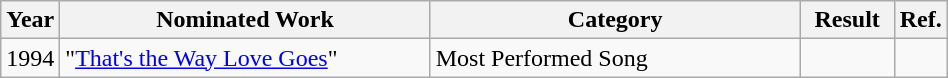<table class="wikitable" width="50%">
<tr>
<th width="5%">Year</th>
<th width="40%">Nominated Work</th>
<th width="40%">Category</th>
<th width="10%">Result</th>
<th width="5%">Ref.</th>
</tr>
<tr>
<td>1994</td>
<td>"<a href='#'>That's the Way Love Goes</a>"</td>
<td>Most Performed Song</td>
<td></td>
<td></td>
</tr>
</table>
